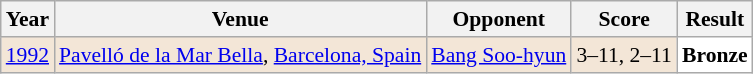<table class="sortable wikitable" style="font-size: 90%;">
<tr>
<th>Year</th>
<th>Venue</th>
<th>Opponent</th>
<th>Score</th>
<th>Result</th>
</tr>
<tr style="background:#F3E6D7">
<td align="center"><a href='#'>1992</a></td>
<td align="left"><a href='#'>Pavelló de la Mar Bella</a>, <a href='#'>Barcelona, Spain</a></td>
<td align="left"> <a href='#'>Bang Soo-hyun</a></td>
<td align="left">3–11, 2–11</td>
<td style="text-align:left; background:white"> <strong>Bronze</strong></td>
</tr>
</table>
